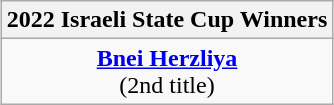<table class=wikitable style="text-align:center; margin:auto">
<tr>
<th>2022 Israeli State Cup Winners</th>
</tr>
<tr>
<td><strong><a href='#'>Bnei Herzliya</a></strong><br>(2nd title)</td>
</tr>
</table>
